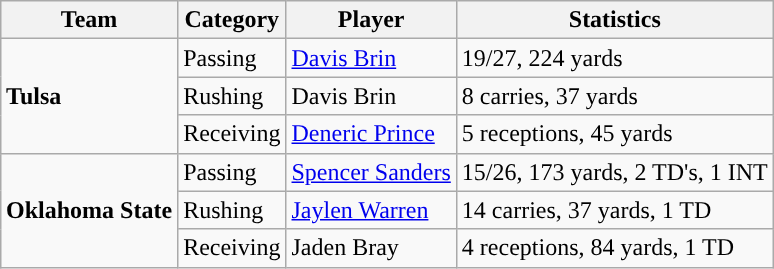<table class="wikitable" style="float: right;">
<tr>
<th>Team</th>
<th>Category</th>
<th>Player</th>
<th>Statistics</th>
</tr>
<tr>
<td rowspan=3><strong>Tulsa</strong></td>
<td>Passing</td>
<td><a href='#'>Davis Brin</a></td>
<td>19/27, 224 yards</td>
</tr>
<tr>
<td>Rushing</td>
<td>Davis Brin</td>
<td>8 carries, 37 yards</td>
</tr>
<tr>
<td>Receiving</td>
<td><a href='#'>Deneric Prince</a></td>
<td>5 receptions, 45 yards</td>
</tr>
<tr>
<td rowspan=3><strong>Oklahoma State</strong></td>
<td>Passing</td>
<td><a href='#'>Spencer Sanders</a></td>
<td>15/26, 173 yards, 2 TD's, 1 INT</td>
</tr>
<tr>
<td>Rushing</td>
<td><a href='#'>Jaylen Warren</a></td>
<td>14 carries, 37 yards, 1 TD</td>
</tr>
<tr>
<td>Receiving</td>
<td>Jaden Bray</td>
<td>4 receptions, 84 yards, 1 TD</td>
</tr>
</table>
